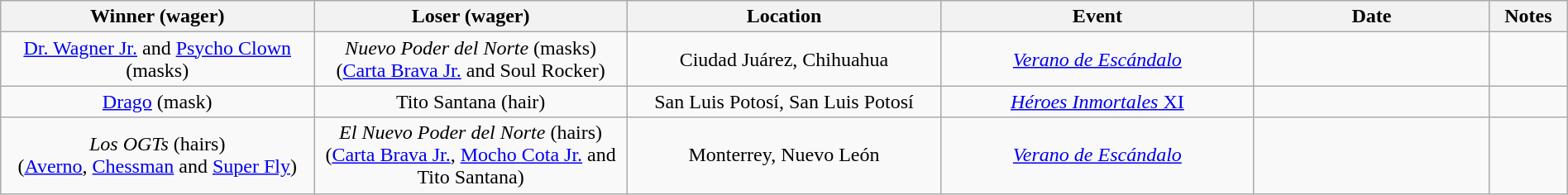<table class="wikitable sortable" width=100%  style="text-align: center">
<tr>
<th width=20% scope="col">Winner (wager)</th>
<th width=20% scope="col">Loser (wager)</th>
<th width=20% scope="col">Location</th>
<th width=20% scope="col">Event</th>
<th width=15% scope="col">Date</th>
<th class="unsortable" width=5% scope="col">Notes</th>
</tr>
<tr>
<td><a href='#'>Dr. Wagner Jr.</a> and <a href='#'>Psycho Clown</a> (masks)</td>
<td><em>Nuevo Poder del Norte</em> (masks)<br>(<a href='#'>Carta Brava Jr.</a> and Soul Rocker)</td>
<td>Ciudad Juárez, Chihuahua</td>
<td><em><a href='#'>Verano de Escándalo</a></em></td>
<td></td>
<td></td>
</tr>
<tr>
<td><a href='#'>Drago</a> (mask)</td>
<td>Tito Santana (hair)</td>
<td>San Luis Potosí, San Luis Potosí</td>
<td><a href='#'><em>Héroes Inmortales</em> XI</a></td>
<td></td>
<td></td>
</tr>
<tr>
<td><em>Los OGTs</em> (hairs)<br>(<a href='#'>Averno</a>, <a href='#'>Chessman</a> and <a href='#'>Super Fly</a>)</td>
<td><em>El Nuevo Poder del Norte</em> (hairs) (<a href='#'>Carta Brava Jr.</a>, <a href='#'>Mocho Cota Jr.</a> and Tito Santana)</td>
<td>Monterrey, Nuevo León</td>
<td><a href='#'><em>Verano de Escándalo</em></a></td>
<td></td>
<td></td>
</tr>
</table>
